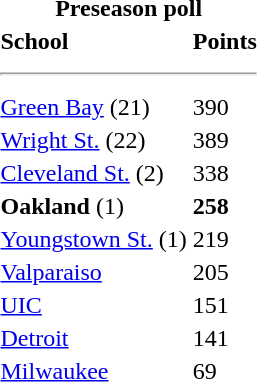<table class="toccolours" style="float: left; margin-right: 1em;" cellspacing="2">
<tr>
<th colspan="2" style="text-align: center;"><strong>Preseason poll</strong></th>
</tr>
<tr>
<td><strong>School</strong></td>
<td><strong>Points</strong></td>
</tr>
<tr>
<td colspan="2"><hr></td>
</tr>
<tr>
<td><a href='#'>Green Bay</a> (21)</td>
<td>390</td>
</tr>
<tr>
<td><a href='#'>Wright St.</a> (22)</td>
<td>389</td>
</tr>
<tr>
<td><a href='#'>Cleveland St.</a> (2)</td>
<td>338</td>
</tr>
<tr>
<td><strong>Oakland</strong> (1)</td>
<td><strong>258</strong></td>
</tr>
<tr>
<td><a href='#'>Youngstown St.</a> (1)</td>
<td>219</td>
</tr>
<tr>
<td><a href='#'>Valparaiso</a></td>
<td>205</td>
</tr>
<tr>
<td><a href='#'>UIC</a></td>
<td>151</td>
</tr>
<tr>
<td><a href='#'>Detroit</a></td>
<td>141</td>
</tr>
<tr>
<td><a href='#'>Milwaukee</a></td>
<td>69</td>
</tr>
<tr>
<td colspan=2><em></em></td>
</tr>
</table>
